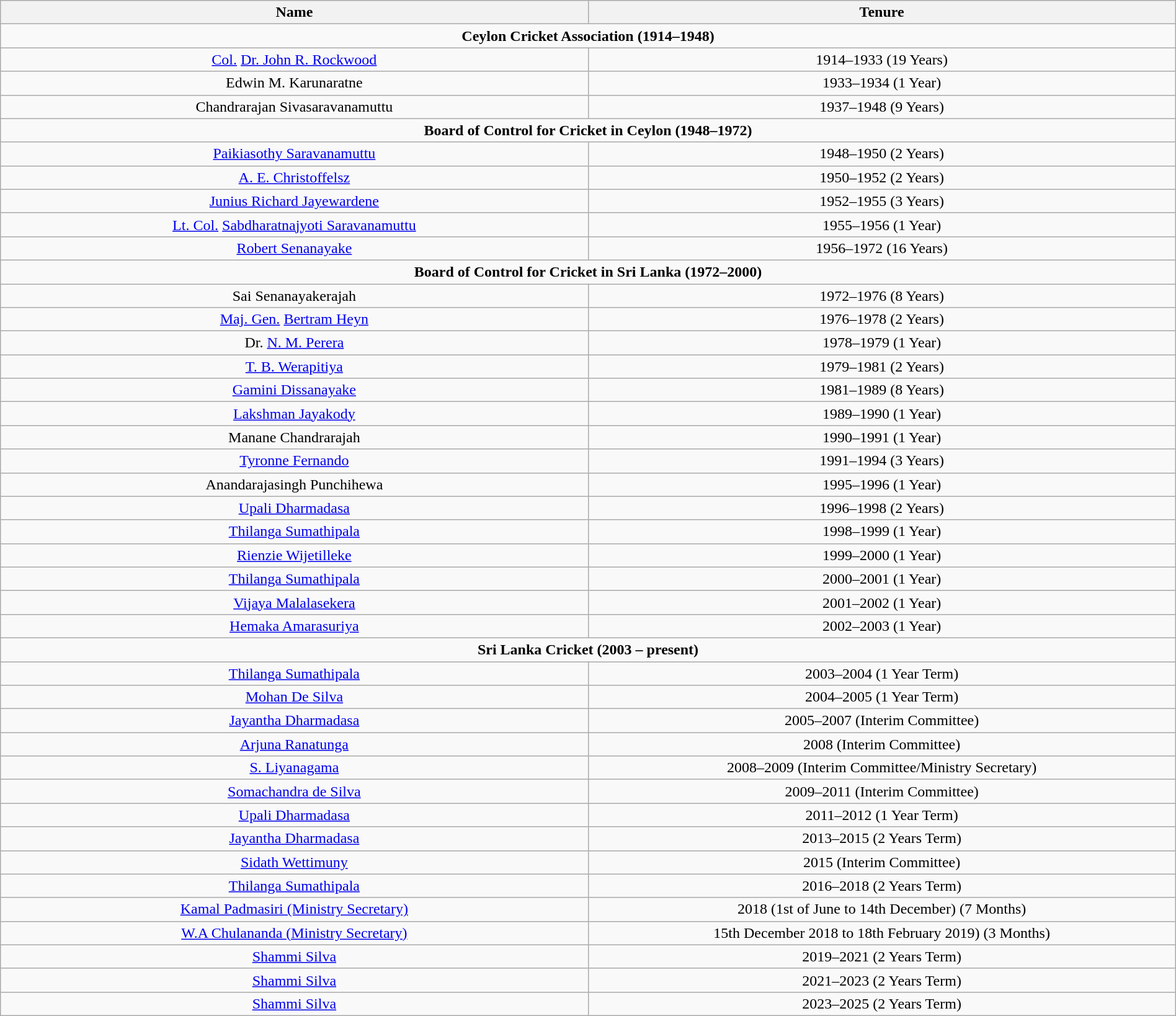<table class="wikitable" style="width:100%">
<tr>
<th style="width:50%;">Name</th>
<th style="width:50%;">Tenure</th>
</tr>
<tr>
<td colspan=2 align=center><strong>Ceylon Cricket Association (1914–1948)</strong></td>
</tr>
<tr>
<td align=center><a href='#'>Col.</a> <a href='#'>Dr. John R. Rockwood</a></td>
<td align=center>1914–1933 (19 Years)</td>
</tr>
<tr>
<td align=center>Edwin M. Karunaratne</td>
<td align=center>1933–1934 (1 Year)</td>
</tr>
<tr>
<td align=center>Chandrarajan Sivasaravanamuttu</td>
<td align=center>1937–1948 (9 Years)</td>
</tr>
<tr>
<td colspan=2 align=center><strong>Board of Control for Cricket in Ceylon (1948–1972)</strong></td>
</tr>
<tr>
<td align=center><a href='#'>Paikiasothy Saravanamuttu</a></td>
<td align=center>1948–1950 (2 Years)</td>
</tr>
<tr>
<td align=center><a href='#'>A. E. Christoffelsz</a></td>
<td align=center>1950–1952 (2 Years)</td>
</tr>
<tr>
<td align=center><a href='#'>Junius Richard Jayewardene</a></td>
<td align=center>1952–1955 (3 Years)</td>
</tr>
<tr>
<td align=center><a href='#'>Lt. Col.</a> <a href='#'>Sabdharatnajyoti Saravanamuttu</a></td>
<td align=center>1955–1956 (1 Year)</td>
</tr>
<tr>
<td align=center><a href='#'>Robert Senanayake</a></td>
<td align=center>1956–1972 (16 Years)</td>
</tr>
<tr>
<td colspan=2 align=center><strong>Board of Control for Cricket in Sri Lanka (1972–2000)</strong></td>
</tr>
<tr>
<td align=center>Sai Senanayakerajah</td>
<td align=center>1972–1976 (8 Years)</td>
</tr>
<tr>
<td align=center><a href='#'>Maj. Gen.</a> <a href='#'>Bertram Heyn</a></td>
<td align=center>1976–1978 (2 Years)</td>
</tr>
<tr>
<td align=center>Dr. <a href='#'>N. M. Perera</a></td>
<td align=center>1978–1979 (1 Year)</td>
</tr>
<tr>
<td align=center><a href='#'>T. B. Werapitiya</a></td>
<td align=center>1979–1981 (2 Years)</td>
</tr>
<tr>
<td align=center><a href='#'>Gamini Dissanayake</a></td>
<td align=center>1981–1989 (8 Years)</td>
</tr>
<tr>
<td align=center><a href='#'>Lakshman Jayakody</a></td>
<td align=center>1989–1990 (1 Year)</td>
</tr>
<tr>
<td align=center>Manane Chandrarajah</td>
<td align=center>1990–1991 (1 Year)</td>
</tr>
<tr>
<td align=center><a href='#'>Tyronne Fernando</a></td>
<td align=center>1991–1994 (3 Years)</td>
</tr>
<tr>
<td align=center>Anandarajasingh Punchihewa</td>
<td align=center>1995–1996 (1 Year)</td>
</tr>
<tr>
<td align=center><a href='#'>Upali Dharmadasa</a></td>
<td align=center>1996–1998 (2 Years)</td>
</tr>
<tr>
<td align=center><a href='#'>Thilanga Sumathipala</a></td>
<td align=center>1998–1999 (1 Year)</td>
</tr>
<tr>
<td align=center><a href='#'>Rienzie Wijetilleke</a></td>
<td align=center>1999–2000 (1 Year)</td>
</tr>
<tr>
<td align=center><a href='#'>Thilanga Sumathipala</a></td>
<td align=center>2000–2001 (1 Year)</td>
</tr>
<tr>
<td align=center><a href='#'>Vijaya Malalasekera</a></td>
<td align=center>2001–2002 (1 Year)</td>
</tr>
<tr>
<td align=center><a href='#'>Hemaka Amarasuriya</a></td>
<td align=center>2002–2003 (1 Year)</td>
</tr>
<tr>
<td colspan=2 align=center><strong>Sri Lanka Cricket (2003 – present)</strong></td>
</tr>
<tr>
<td align=center><a href='#'>Thilanga Sumathipala</a></td>
<td align=center>2003–2004 (1 Year Term)</td>
</tr>
<tr>
<td align=center><a href='#'>Mohan De Silva</a></td>
<td align=center>2004–2005 (1 Year Term)</td>
</tr>
<tr>
<td align=center><a href='#'>Jayantha Dharmadasa</a></td>
<td align=center>2005–2007 (Interim Committee)</td>
</tr>
<tr>
<td align=center><a href='#'>Arjuna Ranatunga</a></td>
<td align=center>2008 (Interim Committee)</td>
</tr>
<tr>
<td align=center><a href='#'>S. Liyanagama</a></td>
<td align=center>2008–2009 (Interim Committee/Ministry Secretary)</td>
</tr>
<tr>
<td align=center><a href='#'>Somachandra de Silva</a></td>
<td align=center>2009–2011 (Interim Committee)</td>
</tr>
<tr>
<td align=center><a href='#'>Upali Dharmadasa</a></td>
<td align=center>2011–2012 (1 Year Term)</td>
</tr>
<tr>
<td align=center><a href='#'>Jayantha Dharmadasa</a></td>
<td align=center>2013–2015 (2 Years Term)</td>
</tr>
<tr>
<td align=center><a href='#'>Sidath Wettimuny</a></td>
<td align=center>2015 (Interim Committee)</td>
</tr>
<tr>
<td align=center><a href='#'>Thilanga Sumathipala</a></td>
<td align=center>2016–2018 (2 Years Term)</td>
</tr>
<tr>
<td align=center><a href='#'>Kamal Padmasiri (Ministry Secretary)</a></td>
<td align=center>2018 (1st of June to 14th December) (7 Months)</td>
</tr>
<tr>
<td align=center><a href='#'>W.A Chulananda (Ministry Secretary)</a></td>
<td align=center>15th December 2018 to 18th February 2019) (3 Months)</td>
</tr>
<tr>
<td align=center><a href='#'>Shammi Silva</a></td>
<td align=center>2019–2021 (2 Years Term)</td>
</tr>
<tr>
<td align=center><a href='#'>Shammi Silva</a></td>
<td align=center>2021–2023 (2 Years Term)</td>
</tr>
<tr>
<td align=center><a href='#'>Shammi Silva</a></td>
<td align=center>2023–2025 (2 Years Term)</td>
</tr>
</table>
